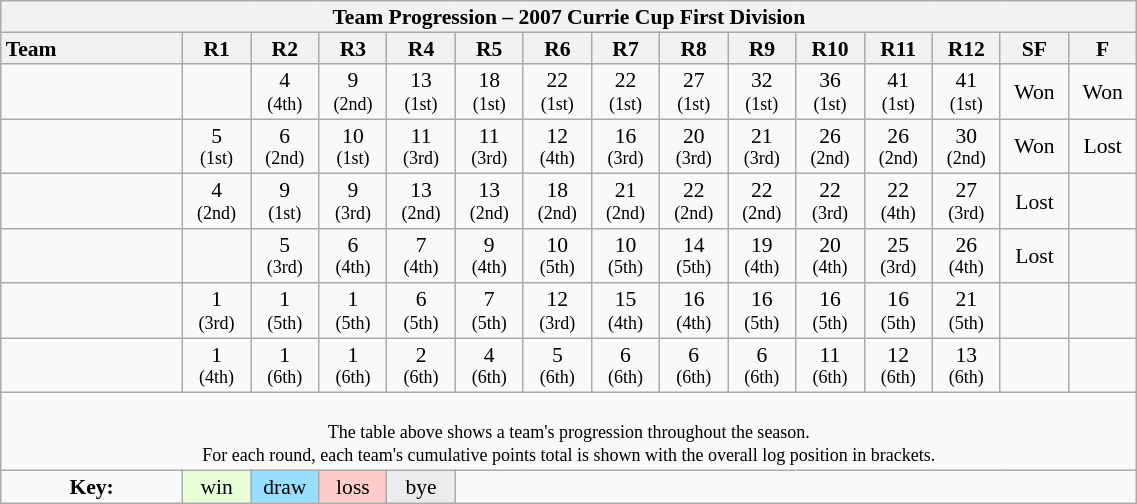<table class="wikitable collapsible" style="text-align:center; line-height:100%; width:60%; font-size:90%">
<tr>
<th colspan=100%>Team Progression – 2007 Currie Cup First Division</th>
</tr>
<tr>
<th style="text-align:left; width:16%;">Team</th>
<th style="width:6%;">R1</th>
<th style="width:6%;">R2</th>
<th style="width:6%;">R3</th>
<th style="width:6%;">R4</th>
<th style="width:6%;">R5</th>
<th style="width:6%;">R6</th>
<th style="width:6%;">R7</th>
<th style="width:6%;">R8</th>
<th style="width:6%;">R9</th>
<th style="width:6%;">R10</th>
<th style="width:6%;">R11</th>
<th style="width:6%;">R12</th>
<th style="width:6%;">SF</th>
<th style="width:6%;">F</th>
</tr>
<tr>
<td align=left></td>
<td> </td>
<td>4 <br><small>(4th)</small></td>
<td>9 <br><small>(2nd)</small></td>
<td>13 <br><small>(1st)</small></td>
<td>18 <br><small>(1st)</small></td>
<td>22 <br><small>(1st)</small></td>
<td>22 <br><small>(1st)</small></td>
<td>27 <br><small>(1st)</small></td>
<td>32 <br><small>(1st)</small></td>
<td>36 <br><small>(1st)</small></td>
<td>41 <br><small>(1st)</small></td>
<td>41 <br><small>(1st)</small></td>
<td>Won</td>
<td>Won</td>
</tr>
<tr>
<td align=left></td>
<td>5 <br><small>(1st)</small></td>
<td>6 <br><small>(2nd)</small></td>
<td>10 <br><small>(1st)</small></td>
<td>11 <br><small>(3rd)</small></td>
<td>11 <br><small>(3rd)</small></td>
<td>12 <br><small>(4th)</small></td>
<td>16 <br><small>(3rd)</small></td>
<td>20 <br><small>(3rd)</small></td>
<td>21 <br><small>(3rd)</small></td>
<td>26 <br><small>(2nd)</small></td>
<td>26 <br><small>(2nd)</small></td>
<td>30 <br><small>(2nd)</small></td>
<td>Won</td>
<td>Lost</td>
</tr>
<tr>
<td align=left></td>
<td>4 <br><small>(2nd)</small></td>
<td>9 <br><small>(1st)</small></td>
<td>9 <br><small>(3rd)</small></td>
<td>13 <br><small>(2nd)</small></td>
<td>13 <br><small>(2nd)</small></td>
<td>18 <br><small>(2nd)</small></td>
<td>21 <br><small>(2nd)</small></td>
<td>22 <br><small>(2nd)</small></td>
<td>22 <br><small>(2nd)</small></td>
<td>22 <br><small>(3rd)</small></td>
<td>22 <br><small>(4th)</small></td>
<td>27 <br><small>(3rd)</small></td>
<td>Lost</td>
<td> </td>
</tr>
<tr>
<td align=left></td>
<td> </td>
<td>5 <br><small>(3rd)</small></td>
<td>6 <br><small>(4th)</small></td>
<td>7 <br><small>(4th)</small></td>
<td>9 <br><small>(4th)</small></td>
<td>10 <br><small>(5th)</small></td>
<td>10 <br><small>(5th)</small></td>
<td>14 <br><small>(5th)</small></td>
<td>19 <br><small>(4th)</small></td>
<td>20 <br><small>(4th)</small></td>
<td>25 <br><small>(3rd)</small></td>
<td>26 <br><small>(4th)</small></td>
<td>Lost</td>
<td> </td>
</tr>
<tr>
<td align=left></td>
<td>1 <br><small>(3rd)</small></td>
<td>1 <br><small>(5th)</small></td>
<td>1 <br><small>(5th)</small></td>
<td>6 <br><small>(5th)</small></td>
<td>7 <br><small>(5th)</small></td>
<td>12 <br><small>(3rd)</small></td>
<td>15 <br><small>(4th)</small></td>
<td>16 <br><small>(4th)</small></td>
<td>16 <br><small>(5th)</small></td>
<td>16 <br><small>(5th)</small></td>
<td>16 <br><small>(5th)</small></td>
<td>21 <br><small>(5th)</small></td>
<td> </td>
<td> </td>
</tr>
<tr>
<td align=left></td>
<td>1 <br><small>(4th)</small></td>
<td>1 <br><small>(6th)</small></td>
<td>1 <br><small>(6th)</small></td>
<td>2 <br><small>(6th)</small></td>
<td>4 <br><small>(6th)</small></td>
<td>5 <br><small>(6th)</small></td>
<td>6 <br><small>(6th)</small></td>
<td>6 <br><small>(6th)</small></td>
<td>6 <br><small>(6th)</small></td>
<td>11 <br><small>(6th)</small></td>
<td>12 <br><small>(6th)</small></td>
<td>13 <br><small>(6th)</small></td>
<td> </td>
<td> </td>
</tr>
<tr>
<td colspan="100%" style="text-align:center;"><br><small>The table above shows a team's progression throughout the season.<br>For each round, each team's cumulative points total is shown with the overall log position in brackets.</small></td>
</tr>
<tr>
<td><strong>Key:</strong></td>
<td style="background:#E8FFD8;">win</td>
<td style="background:#97DEFF;">draw</td>
<td style="background:#FFCCCC;">loss</td>
<td style="background:#ECECEC;">bye</td>
<td colspan=15></td>
</tr>
</table>
